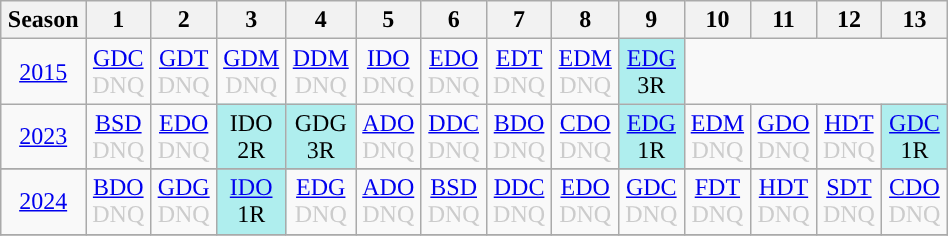<table class="wikitable" style="width:50%; margin:0">
<tr>
<th>Season</th>
<th>1</th>
<th>2</th>
<th>3</th>
<th>4</th>
<th>5</th>
<th>6</th>
<th>7</th>
<th>8</th>
<th>9</th>
<th>10</th>
<th>11</th>
<th>12</th>
<th>13</th>
</tr>
<tr>
<td style="text-align:center;"background:#efefef;"><a href='#'>2015</a></td>
<td style="text-align:center; color:#ccc;"><a href='#'>GDC</a><br>DNQ</td>
<td style="text-align:center; color:#ccc;"><a href='#'>GDT</a><br>DNQ</td>
<td style="text-align:center; color:#ccc;"><a href='#'>GDM</a><br>DNQ</td>
<td style="text-align:center; color:#ccc;"><a href='#'>DDM</a><br>DNQ</td>
<td style="text-align:center; color:#ccc;"><a href='#'>IDO</a><br>DNQ</td>
<td style="text-align:center; color:#ccc;"><a href='#'>EDO</a><br>DNQ</td>
<td style="text-align:center; color:#ccc;"><a href='#'>EDT</a><br>DNQ</td>
<td style="text-align:center; color:#ccc;"><a href='#'>EDM</a><br>DNQ</td>
<td style="text-align:center; background:#afeeee;"><a href='#'>EDG</a><br>3R</td>
</tr>
<tr>
<td style="text-align:center;"background:#efefef;"><a href='#'>2023</a></td>
<td style="text-align:center; color:#ccc;"><a href='#'>BSD</a><br>DNQ</td>
<td style="text-align:center; color:#ccc;"><a href='#'>EDO</a><br>DNQ</td>
<td style="text-align:center; background:#afeeee;">IDO<br>2R</td>
<td style="text-align:center; background:#afeeee;">GDG<br>3R</td>
<td style="text-align:center; color:#ccc;"><a href='#'>ADO</a><br>DNQ</td>
<td style="text-align:center; color:#ccc;"><a href='#'>DDC</a><br>DNQ</td>
<td style="text-align:center; color:#ccc;"><a href='#'>BDO</a><br>DNQ</td>
<td style="text-align:center; color:#ccc;"><a href='#'>CDO</a><br>DNQ</td>
<td style="text-align:center; background:#afeeee;"><a href='#'>EDG</a><br>1R</td>
<td style="text-align:center; color:#ccc;"><a href='#'>EDM</a><br>DNQ</td>
<td style="text-align:center; color:#ccc;"><a href='#'>GDO</a><br>DNQ</td>
<td style="text-align:center; color:#ccc;"><a href='#'>HDT</a><br>DNQ</td>
<td style="text-align:center; background:#afeeee;"><a href='#'>GDC</a><br>1R</td>
</tr>
<tr>
</tr>
<tr>
<td style="text-align:center;"background:#efefef;"><a href='#'>2024</a></td>
<td style="text-align:center; color:#ccc;"><a href='#'>BDO</a><br>DNQ</td>
<td style="text-align:center; color:#ccc;"><a href='#'>GDG</a><br>DNQ</td>
<td style="text-align:center; background:#afeeee;"><a href='#'>IDO</a><br>1R</td>
<td style="text-align:center; color:#ccc;"><a href='#'>EDG</a><br>DNQ</td>
<td style="text-align:center; color:#ccc;"><a href='#'>ADO</a><br>DNQ</td>
<td style="text-align:center; color:#ccc;"><a href='#'>BSD</a><br>DNQ</td>
<td style="text-align:center; color:#ccc;"><a href='#'>DDC</a><br>DNQ</td>
<td style="text-align:center; color:#ccc;"><a href='#'>EDO</a><br>DNQ</td>
<td style="text-align:center; color:#ccc;"><a href='#'>GDC</a><br>DNQ</td>
<td style="text-align:center; color:#ccc;"><a href='#'>FDT</a><br>DNQ</td>
<td style="text-align:center; color:#ccc;"><a href='#'>HDT</a><br>DNQ</td>
<td style="text-align:center; color:#ccc;"><a href='#'>SDT</a><br>DNQ</td>
<td style="text-align:center; color:#ccc;"><a href='#'>CDO</a><br>DNQ</td>
</tr>
<tr>
</tr>
</table>
